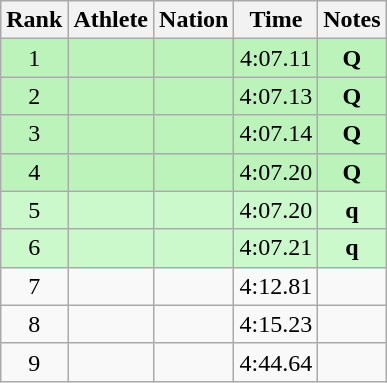<table class="wikitable sortable" style="text-align:center">
<tr>
<th>Rank</th>
<th>Athlete</th>
<th>Nation</th>
<th>Time</th>
<th>Notes</th>
</tr>
<tr bgcolor=#bbf3bb>
<td>1</td>
<td align=left></td>
<td align=left></td>
<td>4:07.11</td>
<td><strong>Q</strong></td>
</tr>
<tr bgcolor=#bbf3bb>
<td>2</td>
<td align=left></td>
<td align=left></td>
<td>4:07.13</td>
<td><strong>Q</strong></td>
</tr>
<tr bgcolor=#bbf3bb>
<td>3</td>
<td align=left></td>
<td align=left></td>
<td>4:07.14</td>
<td><strong>Q</strong></td>
</tr>
<tr bgcolor=#bbf3bb>
<td>4</td>
<td align=left></td>
<td align=left></td>
<td>4:07.20</td>
<td><strong>Q</strong></td>
</tr>
<tr bgcolor=#ccf9cc>
<td>5</td>
<td align=left></td>
<td align=left></td>
<td>4:07.20</td>
<td><strong>q</strong></td>
</tr>
<tr bgcolor=#ccf9cc>
<td>6</td>
<td align=left></td>
<td align=left></td>
<td>4:07.21</td>
<td><strong>q</strong></td>
</tr>
<tr>
<td>7</td>
<td align=left></td>
<td align=left></td>
<td>4:12.81</td>
<td></td>
</tr>
<tr>
<td>8</td>
<td align=left></td>
<td align=left></td>
<td>4:15.23</td>
<td></td>
</tr>
<tr>
<td>9</td>
<td align=left></td>
<td align=left></td>
<td>4:44.64</td>
<td></td>
</tr>
</table>
